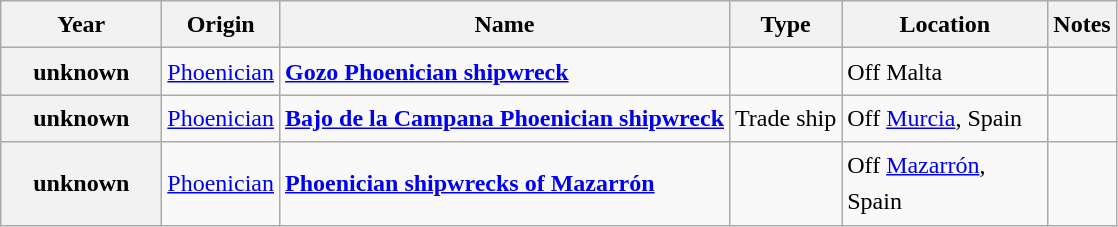<table class="wikitable" style="font-size:1.00em; line-height:1.5em;">
<tr>
<th width="100">Year</th>
<th>Origin</th>
<th>Name</th>
<th>Type</th>
<th width="130">Location</th>
<th>Notes</th>
</tr>
<tr>
<th>unknown</th>
<td><a href='#'>Phoenician</a></td>
<td><a href='#'><strong>Gozo Phoenician shipwreck</strong></a></td>
<td></td>
<td>Off Malta</td>
<td></td>
</tr>
<tr>
<th>unknown</th>
<td><a href='#'>Phoenician</a></td>
<td><a href='#'><strong>Bajo de la Campana Phoenician shipwreck</strong></a></td>
<td>Trade ship</td>
<td>Off <a href='#'>Murcia</a>, Spain</td>
<td></td>
</tr>
<tr>
<th>unknown</th>
<td><a href='#'>Phoenician</a></td>
<td><a href='#'><strong>Phoenician shipwrecks of Mazarrón</strong></a></td>
<td></td>
<td>Off <a href='#'>Mazarrón</a>, Spain</td>
<td></td>
</tr>
</table>
